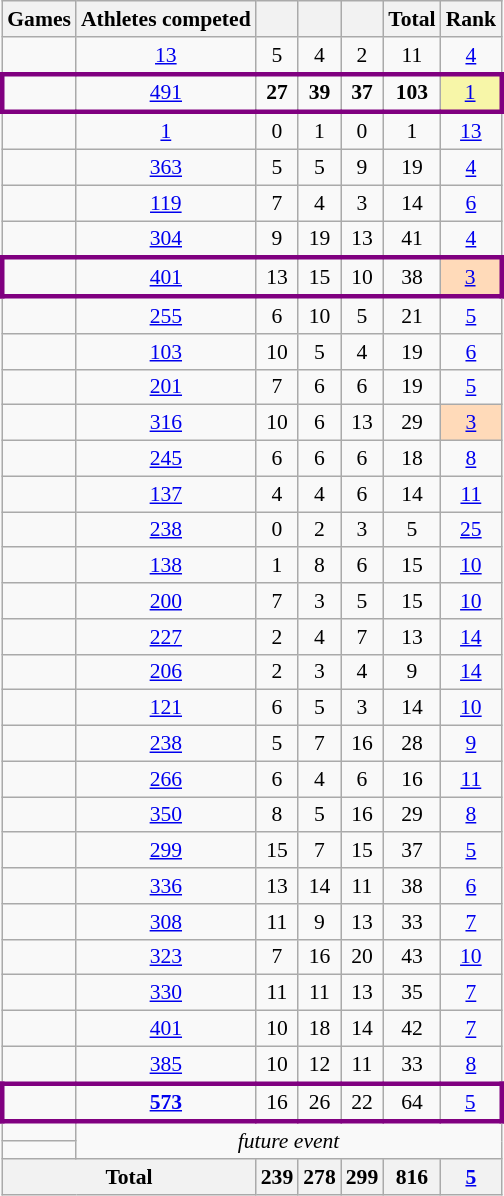<table class="wikitable sortable sticky-header" style="text-align:center; font-size:90%;">
<tr>
<th scope=col>Games</th>
<th scope=col>Athletes competed</th>
<th scope=col></th>
<th scope=col></th>
<th scope=col></th>
<th scope=col>Total</th>
<th scope=col>Rank</th>
</tr>
<tr>
<td align=left> </td>
<td><a href='#'>13</a></td>
<td>5</td>
<td>4</td>
<td>2</td>
<td>11</td>
<td><a href='#'>4</a></td>
</tr>
<tr style="border: 3px solid purple">
<td align=left> </td>
<td><a href='#'>491</a></td>
<td><strong>27</strong></td>
<td><strong>39</strong></td>
<td><strong>37</strong></td>
<td><strong>103</strong></td>
<td bgcolor=F7F6A8><a href='#'>1</a></td>
</tr>
<tr>
<td align=left> </td>
<td><a href='#'>1</a></td>
<td>0</td>
<td>1</td>
<td>0</td>
<td>1</td>
<td><a href='#'>13</a></td>
</tr>
<tr>
<td align=left> </td>
<td><a href='#'>363</a></td>
<td>5</td>
<td>5</td>
<td>9</td>
<td>19</td>
<td><a href='#'>4</a></td>
</tr>
<tr>
<td align=left> </td>
<td><a href='#'>119</a></td>
<td>7</td>
<td>4</td>
<td>3</td>
<td>14</td>
<td><a href='#'>6</a></td>
</tr>
<tr>
<td align=left> </td>
<td><a href='#'>304</a></td>
<td>9</td>
<td>19</td>
<td>13</td>
<td>41</td>
<td><a href='#'>4</a></td>
</tr>
<tr style="border: 3px solid purple">
<td align=left> </td>
<td><a href='#'>401</a></td>
<td>13</td>
<td>15</td>
<td>10</td>
<td>38</td>
<td bgcolor=ffdab9><a href='#'>3</a></td>
</tr>
<tr>
<td align=left> </td>
<td><a href='#'>255</a></td>
<td>6</td>
<td>10</td>
<td>5</td>
<td>21</td>
<td><a href='#'>5</a></td>
</tr>
<tr>
<td align=left> </td>
<td><a href='#'>103</a></td>
<td>10</td>
<td>5</td>
<td>4</td>
<td>19</td>
<td><a href='#'>6</a></td>
</tr>
<tr>
<td align=left> </td>
<td><a href='#'>201</a></td>
<td>7</td>
<td>6</td>
<td>6</td>
<td>19</td>
<td><a href='#'>5</a></td>
</tr>
<tr>
<td align=left> </td>
<td><a href='#'>316</a></td>
<td>10</td>
<td>6</td>
<td>13</td>
<td>29</td>
<td bgcolor=ffdab9><a href='#'>3</a></td>
</tr>
<tr>
<td align=left> </td>
<td><a href='#'>245</a></td>
<td>6</td>
<td>6</td>
<td>6</td>
<td>18</td>
<td><a href='#'>8</a></td>
</tr>
<tr>
<td align=left> </td>
<td><a href='#'>137</a></td>
<td>4</td>
<td>4</td>
<td>6</td>
<td>14</td>
<td><a href='#'>11</a></td>
</tr>
<tr>
<td align=left> </td>
<td><a href='#'>238</a></td>
<td>0</td>
<td>2</td>
<td>3</td>
<td>5</td>
<td><a href='#'>25</a></td>
</tr>
<tr>
<td align=left> </td>
<td><a href='#'>138</a></td>
<td>1</td>
<td>8</td>
<td>6</td>
<td>15</td>
<td><a href='#'>10</a></td>
</tr>
<tr>
<td align=left> </td>
<td><a href='#'>200</a></td>
<td>7</td>
<td>3</td>
<td>5</td>
<td>15</td>
<td><a href='#'>10</a></td>
</tr>
<tr>
<td align=left> </td>
<td><a href='#'>227</a></td>
<td>2</td>
<td>4</td>
<td>7</td>
<td>13</td>
<td><a href='#'>14</a></td>
</tr>
<tr>
<td align=left> </td>
<td><a href='#'>206</a></td>
<td>2</td>
<td>3</td>
<td>4</td>
<td>9</td>
<td><a href='#'>14</a></td>
</tr>
<tr>
<td align=left> </td>
<td><a href='#'>121</a></td>
<td>6</td>
<td>5</td>
<td>3</td>
<td>14</td>
<td><a href='#'>10</a></td>
</tr>
<tr>
<td align=left> </td>
<td><a href='#'>238</a></td>
<td>5</td>
<td>7</td>
<td>16</td>
<td>28</td>
<td><a href='#'>9</a></td>
</tr>
<tr>
<td align=left> </td>
<td><a href='#'>266</a></td>
<td>6</td>
<td>4</td>
<td>6</td>
<td>16</td>
<td><a href='#'>11</a></td>
</tr>
<tr>
<td align=left> </td>
<td><a href='#'>350</a></td>
<td>8</td>
<td>5</td>
<td>16</td>
<td>29</td>
<td><a href='#'>8</a></td>
</tr>
<tr>
<td align=left> </td>
<td><a href='#'>299</a></td>
<td>15</td>
<td>7</td>
<td>15</td>
<td>37</td>
<td><a href='#'>5</a></td>
</tr>
<tr>
<td align=left> </td>
<td><a href='#'>336</a></td>
<td>13</td>
<td>14</td>
<td>11</td>
<td>38</td>
<td><a href='#'>6</a></td>
</tr>
<tr>
<td align=left> </td>
<td><a href='#'>308</a></td>
<td>11</td>
<td>9</td>
<td>13</td>
<td>33</td>
<td><a href='#'>7</a></td>
</tr>
<tr>
<td align=left> </td>
<td><a href='#'>323</a></td>
<td>7</td>
<td>16</td>
<td>20</td>
<td>43</td>
<td><a href='#'>10</a></td>
</tr>
<tr>
<td align=left> </td>
<td><a href='#'>330</a></td>
<td>11</td>
<td>11</td>
<td>13</td>
<td>35</td>
<td><a href='#'>7</a></td>
</tr>
<tr>
<td align=left> </td>
<td><a href='#'>401</a></td>
<td>10</td>
<td>18</td>
<td>14</td>
<td>42</td>
<td><a href='#'>7</a></td>
</tr>
<tr>
<td align=left> </td>
<td><a href='#'>385</a></td>
<td>10</td>
<td>12</td>
<td>11</td>
<td>33</td>
<td><a href='#'>8</a></td>
</tr>
<tr style="border: 3px solid purple">
<td align=left> </td>
<td><strong><a href='#'>573</a></strong></td>
<td>16</td>
<td>26</td>
<td>22</td>
<td>64</td>
<td><a href='#'>5</a></td>
</tr>
<tr>
<td align=left> </td>
<td colspan=6 rowspan=2><em>future event</em></td>
</tr>
<tr>
<td align=left> </td>
</tr>
<tr>
<th colspan=2>Total</th>
<th>239</th>
<th>278</th>
<th>299</th>
<th>816</th>
<th><a href='#'>5</a></th>
</tr>
</table>
